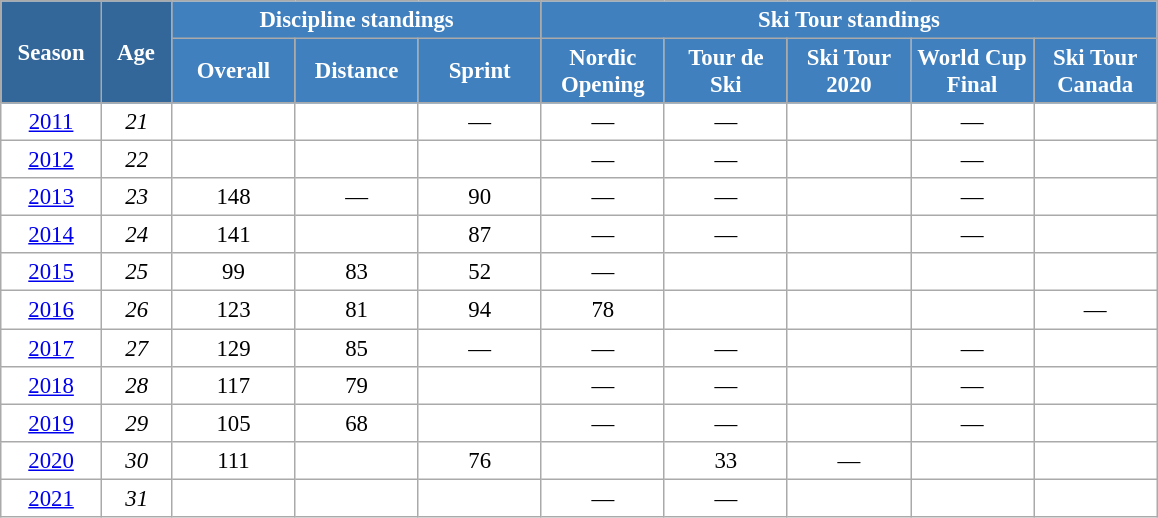<table class="wikitable" style="font-size:95%; text-align:center; border:grey solid 1px; border-collapse:collapse; background:#ffffff;">
<tr>
<th style="background-color:#369; color:white; width:60px;" rowspan="2"> Season </th>
<th style="background-color:#369; color:white; width:40px;" rowspan="2"> Age </th>
<th style="background-color:#4180be; color:white;" colspan="3">Discipline standings</th>
<th style="background-color:#4180be; color:white;" colspan="5">Ski Tour standings</th>
</tr>
<tr>
<th style="background-color:#4180be; color:white; width:75px;">Overall</th>
<th style="background-color:#4180be; color:white; width:75px;">Distance</th>
<th style="background-color:#4180be; color:white; width:75px;">Sprint</th>
<th style="background-color:#4180be; color:white; width:75px;">Nordic<br>Opening</th>
<th style="background-color:#4180be; color:white; width:75px;">Tour de<br>Ski</th>
<th style="background-color:#4180be; color:white; width:75px;">Ski Tour<br>2020</th>
<th style="background-color:#4180be; color:white; width:75px;">World Cup<br>Final</th>
<th style="background-color:#4180be; color:white; width:75px;">Ski Tour<br>Canada</th>
</tr>
<tr>
<td><a href='#'>2011</a></td>
<td><em>21</em></td>
<td></td>
<td></td>
<td>—</td>
<td>—</td>
<td>—</td>
<td></td>
<td>—</td>
<td></td>
</tr>
<tr>
<td><a href='#'>2012</a></td>
<td><em>22</em></td>
<td></td>
<td></td>
<td></td>
<td>—</td>
<td>—</td>
<td></td>
<td>—</td>
<td></td>
</tr>
<tr>
<td><a href='#'>2013</a></td>
<td><em>23</em></td>
<td>148</td>
<td>—</td>
<td>90</td>
<td>—</td>
<td>—</td>
<td></td>
<td>—</td>
<td></td>
</tr>
<tr>
<td><a href='#'>2014</a></td>
<td><em>24</em></td>
<td>141</td>
<td></td>
<td>87</td>
<td>—</td>
<td>—</td>
<td></td>
<td>—</td>
<td></td>
</tr>
<tr>
<td><a href='#'>2015</a></td>
<td><em>25</em></td>
<td>99</td>
<td>83</td>
<td>52</td>
<td>—</td>
<td></td>
<td></td>
<td></td>
<td></td>
</tr>
<tr>
<td><a href='#'>2016</a></td>
<td><em>26</em></td>
<td>123</td>
<td>81</td>
<td>94</td>
<td>78</td>
<td></td>
<td></td>
<td></td>
<td>—</td>
</tr>
<tr>
<td><a href='#'>2017</a></td>
<td><em>27</em></td>
<td>129</td>
<td>85</td>
<td>—</td>
<td>—</td>
<td>—</td>
<td></td>
<td>—</td>
<td></td>
</tr>
<tr>
<td><a href='#'>2018</a></td>
<td><em>28</em></td>
<td>117</td>
<td>79</td>
<td></td>
<td>—</td>
<td>—</td>
<td></td>
<td>—</td>
<td></td>
</tr>
<tr>
<td><a href='#'>2019</a></td>
<td><em>29</em></td>
<td>105</td>
<td>68</td>
<td></td>
<td>—</td>
<td>—</td>
<td></td>
<td>—</td>
<td></td>
</tr>
<tr>
<td><a href='#'>2020</a></td>
<td><em>30</em></td>
<td>111</td>
<td></td>
<td>76</td>
<td></td>
<td>33</td>
<td>—</td>
<td></td>
<td></td>
</tr>
<tr>
<td><a href='#'>2021</a></td>
<td><em>31</em></td>
<td></td>
<td></td>
<td></td>
<td>—</td>
<td>—</td>
<td></td>
<td></td>
<td></td>
</tr>
</table>
